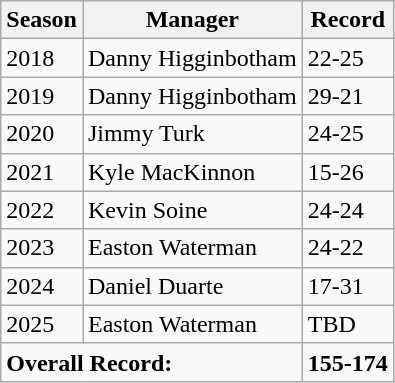<table class="wikitable">
<tr>
<th>Season</th>
<th>Manager</th>
<th>Record</th>
</tr>
<tr>
<td>2018</td>
<td>Danny Higginbotham</td>
<td>22-25</td>
</tr>
<tr>
<td>2019</td>
<td>Danny Higginbotham</td>
<td>29-21</td>
</tr>
<tr>
<td>2020</td>
<td>Jimmy Turk</td>
<td>24-25</td>
</tr>
<tr>
<td>2021</td>
<td>Kyle MacKinnon</td>
<td>15-26</td>
</tr>
<tr>
<td>2022</td>
<td>Kevin Soine</td>
<td>24-24</td>
</tr>
<tr>
<td>2023</td>
<td>Easton Waterman</td>
<td>24-22</td>
</tr>
<tr>
<td>2024</td>
<td>Daniel Duarte</td>
<td>17-31</td>
</tr>
<tr>
<td>2025</td>
<td>Easton Waterman</td>
<td>TBD</td>
</tr>
<tr>
<td colspan="2"><strong>Overall Record:</strong></td>
<td><strong>155-174</strong></td>
</tr>
</table>
